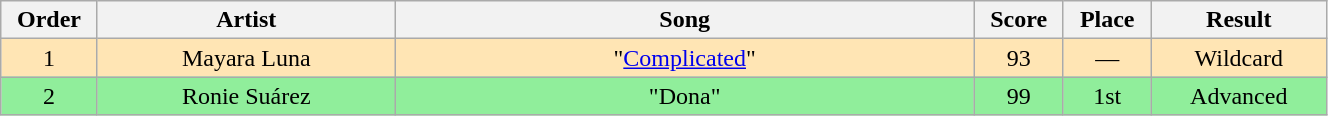<table class="wikitable" style="text-align:center; width:70%;">
<tr>
<th scope="col" width="05%">Order</th>
<th scope="col" width="17%">Artist</th>
<th scope="col" width="33%">Song</th>
<th scope="col" width="05%">Score</th>
<th scope="col" width="05%">Place</th>
<th scope="col" width="10%">Result</th>
</tr>
<tr bgcolor=FFE5B4>
<td>1</td>
<td>Mayara  Luna</td>
<td>"<a href='#'>Complicated</a>"</td>
<td>93</td>
<td>—</td>
<td>Wildcard</td>
</tr>
<tr bgcolor=90EE9B>
<td>2</td>
<td>Ronie Suárez</td>
<td>"Dona"</td>
<td>99</td>
<td>1st</td>
<td>Advanced</td>
</tr>
</table>
